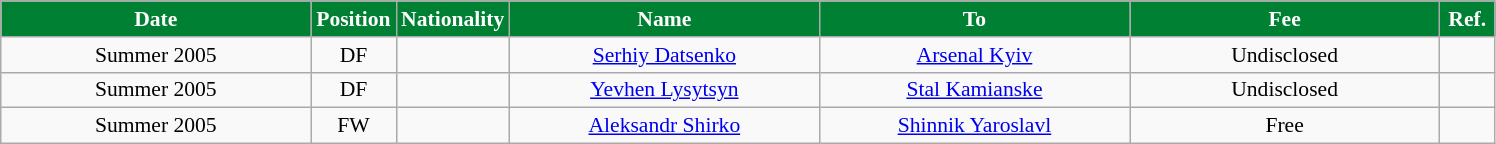<table class="wikitable"  style="text-align:center; font-size:90%; ">
<tr>
<th style="background:#008033; color:white; width:200px;">Date</th>
<th style="background:#008033; color:white; width:50px;">Position</th>
<th style="background:#008033; color:white; width:50px;">Nationality</th>
<th style="background:#008033; color:white; width:200px;">Name</th>
<th style="background:#008033; color:white; width:200px;">To</th>
<th style="background:#008033; color:white; width:200px;">Fee</th>
<th style="background:#008033; color:white; width:30px;">Ref.</th>
</tr>
<tr>
<td>Summer 2005</td>
<td>DF</td>
<td></td>
<td><a href='#'>Serhiy Datsenko</a></td>
<td><a href='#'>Arsenal Kyiv</a></td>
<td>Undisclosed</td>
<td></td>
</tr>
<tr>
<td>Summer 2005</td>
<td>DF</td>
<td></td>
<td><a href='#'>Yevhen Lysytsyn</a></td>
<td><a href='#'>Stal Kamianske</a></td>
<td>Undisclosed</td>
<td></td>
</tr>
<tr>
<td>Summer 2005</td>
<td>FW</td>
<td></td>
<td><a href='#'>Aleksandr Shirko</a></td>
<td><a href='#'>Shinnik Yaroslavl</a></td>
<td>Free</td>
<td></td>
</tr>
</table>
